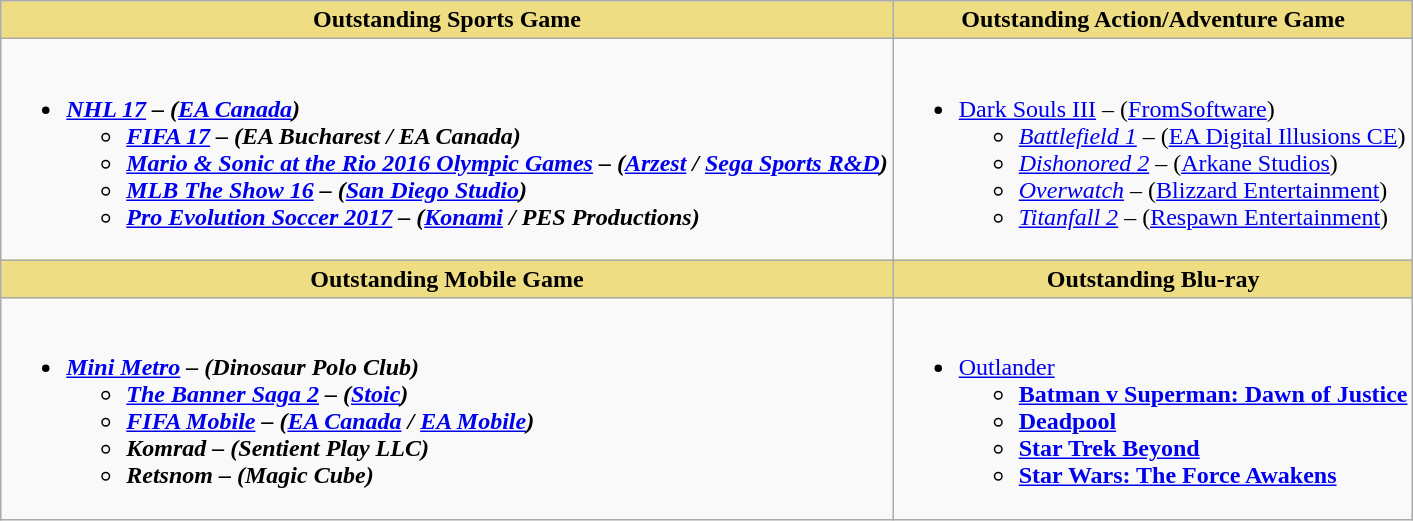<table class="wikitable">
<tr>
<th style="background:#EEDD82">Outstanding Sports Game</th>
<th style="background:#EEDD82">Outstanding Action/Adventure Game</th>
</tr>
<tr>
<td valign="top"><br><ul><li><strong><em><a href='#'>NHL 17</a><em> – (<a href='#'>EA Canada</a>)<strong><ul><li></em><a href='#'>FIFA 17</a><em> – (EA Bucharest / EA Canada)</li><li></em><a href='#'>Mario & Sonic at the Rio 2016 Olympic Games</a><em> – (<a href='#'>Arzest</a> / <a href='#'>Sega Sports R&D</a>)</li><li></em><a href='#'>MLB The Show 16</a><em> – (<a href='#'>San Diego Studio</a>)</li><li></em><a href='#'>Pro Evolution Soccer 2017</a><em> – (<a href='#'>Konami</a> / PES Productions)</li></ul></li></ul></td>
<td valign="top"><br><ul><li></em></strong><a href='#'>Dark Souls III</a></em> – (<a href='#'>FromSoftware</a>)</strong><ul><li><em><a href='#'>Battlefield 1</a></em> – (<a href='#'>EA Digital Illusions CE</a>)</li><li><em><a href='#'>Dishonored 2</a></em> – (<a href='#'>Arkane Studios</a>)</li><li><em><a href='#'>Overwatch</a></em> – (<a href='#'>Blizzard Entertainment</a>)</li><li><em><a href='#'>Titanfall 2</a></em> – (<a href='#'>Respawn Entertainment</a>)</li></ul></li></ul></td>
</tr>
<tr>
<th style="background:#EEDD82">Outstanding Mobile Game</th>
<th style="background:#EEDD82">Outstanding Blu-ray</th>
</tr>
<tr>
<td valign="top"><br><ul><li><strong><em><a href='#'>Mini Metro</a><em> – (Dinosaur Polo Club)<strong><ul><li></em><a href='#'>The Banner Saga 2</a><em> – (<a href='#'>Stoic</a>)</li><li></em><a href='#'>FIFA Mobile</a><em> – (<a href='#'>EA Canada</a> / <a href='#'>EA Mobile</a>)</li><li></em>Komrad<em> – (Sentient Play LLC)</li><li></em>Retsnom<em> – (Magic Cube)</li></ul></li></ul></td>
<td valign="top"><br><ul><li></em></strong><a href='#'>Outlander</a><strong><em><ul><li></em><a href='#'>Batman v Superman: Dawn of Justice</a><em></li><li></em><a href='#'>Deadpool</a><em></li><li></em><a href='#'>Star Trek Beyond</a><em></li><li></em><a href='#'>Star Wars: The Force Awakens</a><em></li></ul></li></ul></td>
</tr>
</table>
